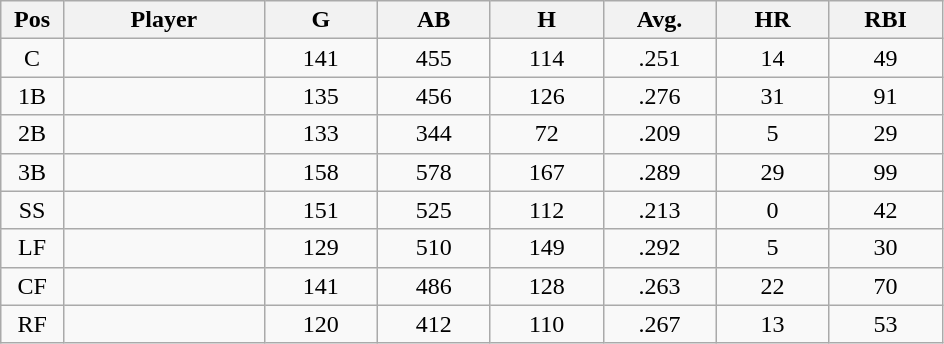<table class="wikitable sortable">
<tr>
<th bgcolor="#DDDDFF" width="5%">Pos</th>
<th bgcolor="#DDDDFF" width="16%">Player</th>
<th bgcolor="#DDDDFF" width="9%">G</th>
<th bgcolor="#DDDDFF" width="9%">AB</th>
<th bgcolor="#DDDDFF" width="9%">H</th>
<th bgcolor="#DDDDFF" width="9%">Avg.</th>
<th bgcolor="#DDDDFF" width="9%">HR</th>
<th bgcolor="#DDDDFF" width="9%">RBI</th>
</tr>
<tr align="center">
<td>C</td>
<td></td>
<td>141</td>
<td>455</td>
<td>114</td>
<td>.251</td>
<td>14</td>
<td>49</td>
</tr>
<tr align="center">
<td>1B</td>
<td></td>
<td>135</td>
<td>456</td>
<td>126</td>
<td>.276</td>
<td>31</td>
<td>91</td>
</tr>
<tr align="center">
<td>2B</td>
<td></td>
<td>133</td>
<td>344</td>
<td>72</td>
<td>.209</td>
<td>5</td>
<td>29</td>
</tr>
<tr align="center">
<td>3B</td>
<td></td>
<td>158</td>
<td>578</td>
<td>167</td>
<td>.289</td>
<td>29</td>
<td>99</td>
</tr>
<tr align="center">
<td>SS</td>
<td></td>
<td>151</td>
<td>525</td>
<td>112</td>
<td>.213</td>
<td>0</td>
<td>42</td>
</tr>
<tr align="center">
<td>LF</td>
<td></td>
<td>129</td>
<td>510</td>
<td>149</td>
<td>.292</td>
<td>5</td>
<td>30</td>
</tr>
<tr align="center">
<td>CF</td>
<td></td>
<td>141</td>
<td>486</td>
<td>128</td>
<td>.263</td>
<td>22</td>
<td>70</td>
</tr>
<tr align="center">
<td>RF</td>
<td></td>
<td>120</td>
<td>412</td>
<td>110</td>
<td>.267</td>
<td>13</td>
<td>53</td>
</tr>
</table>
